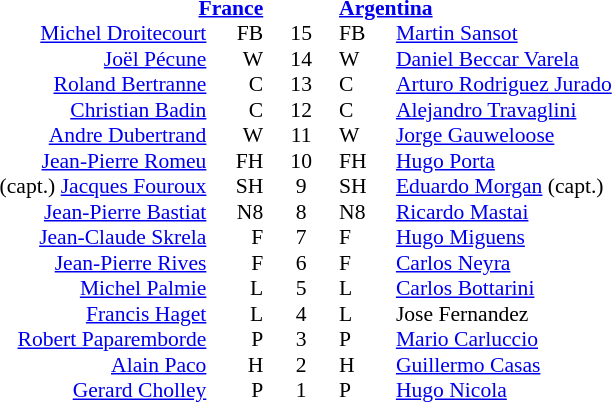<table width="100%" style="font-size: 90%; " cellspacing="0" cellpadding="0" align=center>
<tr>
<td width=41%; text-align=right></td>
<td width=3%; text-align:right></td>
<td width=4%; text-align:center></td>
<td width=3%; text-align:left></td>
<td width=49%; text-align:left></td>
</tr>
<tr>
<td colspan=2; align=right><strong><a href='#'>France</a></strong></td>
<td></td>
<td colspan=2;><strong><a href='#'>Argentina</a></strong></td>
</tr>
<tr>
<td align=right><a href='#'>Michel Droitecourt</a></td>
<td align=right>FB</td>
<td align=center>15</td>
<td>FB</td>
<td><a href='#'>Martin Sansot</a></td>
</tr>
<tr>
<td align=right><a href='#'>Joël Pécune</a></td>
<td align=right>W</td>
<td align=center>14</td>
<td>W</td>
<td><a href='#'>Daniel Beccar Varela</a></td>
</tr>
<tr>
<td align=right><a href='#'>Roland Bertranne</a></td>
<td align=right>C</td>
<td align=center>13</td>
<td>C</td>
<td><a href='#'>Arturo Rodriguez Jurado</a></td>
</tr>
<tr>
<td align=right><a href='#'>Christian Badin</a></td>
<td align=right>C</td>
<td align=center>12</td>
<td>C</td>
<td><a href='#'>Alejandro Travaglini</a></td>
</tr>
<tr>
<td align=right><a href='#'>Andre Dubertrand</a></td>
<td align=right>W</td>
<td align=center>11</td>
<td>W</td>
<td><a href='#'>Jorge Gauweloose</a></td>
</tr>
<tr>
<td align=right><a href='#'>Jean-Pierre Romeu</a></td>
<td align=right>FH</td>
<td align=center>10</td>
<td>FH</td>
<td><a href='#'>Hugo Porta</a></td>
</tr>
<tr>
<td align=right>(capt.) <a href='#'>Jacques Fouroux</a></td>
<td align=right>SH</td>
<td align=center>9</td>
<td>SH</td>
<td><a href='#'>Eduardo Morgan</a> (capt.)</td>
</tr>
<tr>
<td align=right><a href='#'>Jean-Pierre Bastiat</a></td>
<td align=right>N8</td>
<td align=center>8</td>
<td>N8</td>
<td><a href='#'>Ricardo Mastai</a></td>
</tr>
<tr>
<td align=right><a href='#'>Jean-Claude Skrela</a></td>
<td align=right>F</td>
<td align=center>7</td>
<td>F</td>
<td><a href='#'>Hugo Miguens</a></td>
</tr>
<tr>
<td align=right><a href='#'>Jean-Pierre Rives</a></td>
<td align=right>F</td>
<td align=center>6</td>
<td>F</td>
<td><a href='#'>Carlos Neyra</a></td>
</tr>
<tr>
<td align=right><a href='#'>Michel Palmie</a></td>
<td align=right>L</td>
<td align=center>5</td>
<td>L</td>
<td><a href='#'>Carlos Bottarini</a></td>
</tr>
<tr>
<td align=right><a href='#'>Francis Haget</a></td>
<td align=right>L</td>
<td align=center>4</td>
<td>L</td>
<td>Jose Fernandez</td>
</tr>
<tr>
<td align=right><a href='#'>Robert Paparemborde</a></td>
<td align=right>P</td>
<td align=center>3</td>
<td>P</td>
<td><a href='#'>Mario Carluccio</a></td>
</tr>
<tr>
<td align=right><a href='#'>Alain Paco</a></td>
<td align=right>H</td>
<td align=center>2</td>
<td>H</td>
<td><a href='#'>Guillermo Casas</a></td>
</tr>
<tr>
<td align=right><a href='#'>Gerard Cholley</a></td>
<td align=right>P</td>
<td align=center>1</td>
<td>P</td>
<td><a href='#'>Hugo Nicola</a></td>
</tr>
</table>
